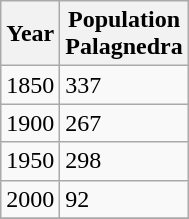<table class="wikitable">
<tr>
<th>Year</th>
<th>Population<br>Palagnedra</th>
</tr>
<tr>
<td>1850</td>
<td>337</td>
</tr>
<tr>
<td>1900</td>
<td>267</td>
</tr>
<tr>
<td>1950</td>
<td>298</td>
</tr>
<tr>
<td>2000</td>
<td>92</td>
</tr>
<tr>
</tr>
</table>
